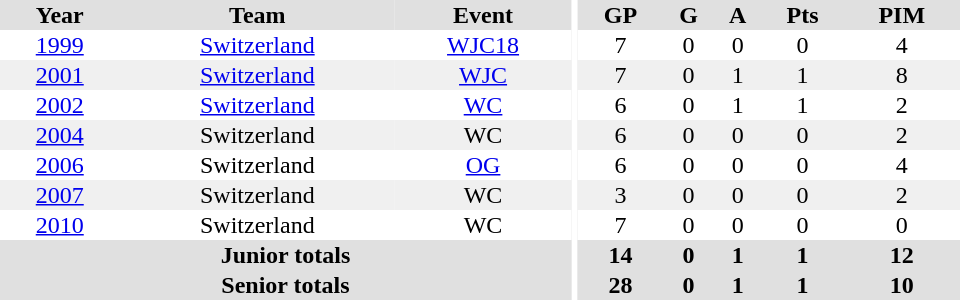<table border="0" cellpadding="1" cellspacing="0" ID="Table3" style="text-align:center; width:40em">
<tr ALIGN="center" bgcolor="#e0e0e0">
<th>Year</th>
<th>Team</th>
<th>Event</th>
<th rowspan="99" bgcolor="#ffffff"></th>
<th>GP</th>
<th>G</th>
<th>A</th>
<th>Pts</th>
<th>PIM</th>
</tr>
<tr>
<td><a href='#'>1999</a></td>
<td><a href='#'>Switzerland</a></td>
<td><a href='#'>WJC18</a></td>
<td>7</td>
<td>0</td>
<td>0</td>
<td>0</td>
<td>4</td>
</tr>
<tr bgcolor="#f0f0f0">
<td><a href='#'>2001</a></td>
<td><a href='#'>Switzerland</a></td>
<td><a href='#'>WJC</a></td>
<td>7</td>
<td>0</td>
<td>1</td>
<td>1</td>
<td>8</td>
</tr>
<tr>
<td><a href='#'>2002</a></td>
<td><a href='#'>Switzerland</a></td>
<td><a href='#'>WC</a></td>
<td>6</td>
<td>0</td>
<td>1</td>
<td>1</td>
<td>2</td>
</tr>
<tr bgcolor="#f0f0f0">
<td><a href='#'>2004</a></td>
<td>Switzerland</td>
<td>WC</td>
<td>6</td>
<td>0</td>
<td>0</td>
<td>0</td>
<td>2</td>
</tr>
<tr>
<td><a href='#'>2006</a></td>
<td>Switzerland</td>
<td><a href='#'>OG</a></td>
<td>6</td>
<td>0</td>
<td>0</td>
<td>0</td>
<td>4</td>
</tr>
<tr bgcolor="#f0f0f0">
<td><a href='#'>2007</a></td>
<td>Switzerland</td>
<td>WC</td>
<td>3</td>
<td>0</td>
<td>0</td>
<td>0</td>
<td>2</td>
</tr>
<tr>
<td><a href='#'>2010</a></td>
<td>Switzerland</td>
<td>WC</td>
<td>7</td>
<td>0</td>
<td>0</td>
<td>0</td>
<td>0</td>
</tr>
<tr bgcolor="#e0e0e0">
<th colspan="3">Junior totals</th>
<th>14</th>
<th>0</th>
<th>1</th>
<th>1</th>
<th>12</th>
</tr>
<tr bgcolor="#e0e0e0">
<th colspan="3">Senior totals</th>
<th>28</th>
<th>0</th>
<th>1</th>
<th>1</th>
<th>10</th>
</tr>
</table>
